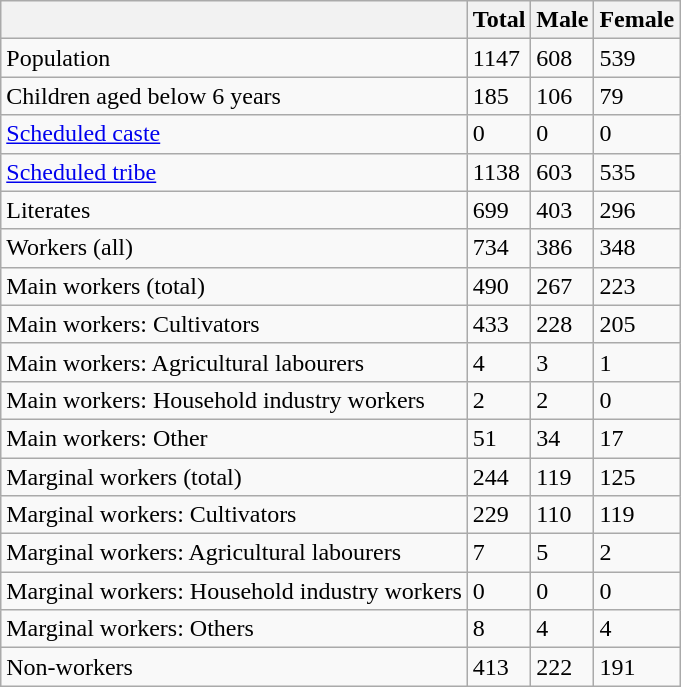<table class="wikitable sortable">
<tr>
<th></th>
<th>Total</th>
<th>Male</th>
<th>Female</th>
</tr>
<tr>
<td>Population</td>
<td>1147</td>
<td>608</td>
<td>539</td>
</tr>
<tr>
<td>Children aged below 6 years</td>
<td>185</td>
<td>106</td>
<td>79</td>
</tr>
<tr>
<td><a href='#'>Scheduled caste</a></td>
<td>0</td>
<td>0</td>
<td>0</td>
</tr>
<tr>
<td><a href='#'>Scheduled tribe</a></td>
<td>1138</td>
<td>603</td>
<td>535</td>
</tr>
<tr>
<td>Literates</td>
<td>699</td>
<td>403</td>
<td>296</td>
</tr>
<tr>
<td>Workers (all)</td>
<td>734</td>
<td>386</td>
<td>348</td>
</tr>
<tr>
<td>Main workers (total)</td>
<td>490</td>
<td>267</td>
<td>223</td>
</tr>
<tr>
<td>Main workers: Cultivators</td>
<td>433</td>
<td>228</td>
<td>205</td>
</tr>
<tr>
<td>Main workers: Agricultural labourers</td>
<td>4</td>
<td>3</td>
<td>1</td>
</tr>
<tr>
<td>Main workers: Household industry workers</td>
<td>2</td>
<td>2</td>
<td>0</td>
</tr>
<tr>
<td>Main workers: Other</td>
<td>51</td>
<td>34</td>
<td>17</td>
</tr>
<tr>
<td>Marginal workers (total)</td>
<td>244</td>
<td>119</td>
<td>125</td>
</tr>
<tr>
<td>Marginal workers: Cultivators</td>
<td>229</td>
<td>110</td>
<td>119</td>
</tr>
<tr>
<td>Marginal workers: Agricultural labourers</td>
<td>7</td>
<td>5</td>
<td>2</td>
</tr>
<tr>
<td>Marginal workers: Household industry workers</td>
<td>0</td>
<td>0</td>
<td>0</td>
</tr>
<tr>
<td>Marginal workers: Others</td>
<td>8</td>
<td>4</td>
<td>4</td>
</tr>
<tr>
<td>Non-workers</td>
<td>413</td>
<td>222</td>
<td>191</td>
</tr>
</table>
